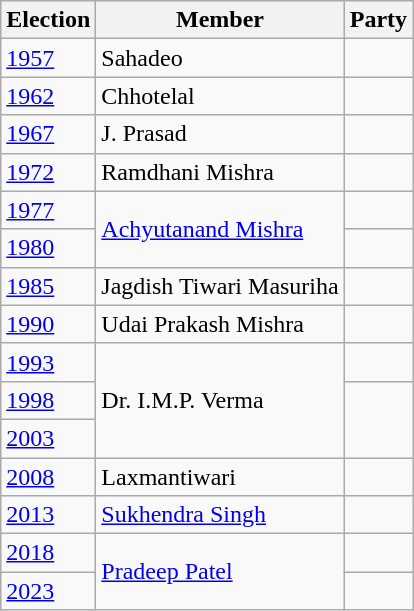<table class="wikitable sortable">
<tr>
<th>Election</th>
<th>Member</th>
<th colspan=2>Party</th>
</tr>
<tr>
<td><a href='#'>1957</a></td>
<td>Sahadeo</td>
<td></td>
</tr>
<tr>
<td><a href='#'>1962</a></td>
<td>Chhotelal</td>
</tr>
<tr>
<td><a href='#'>1967</a></td>
<td>J. Prasad</td>
<td></td>
</tr>
<tr>
<td><a href='#'>1972</a></td>
<td>Ramdhani Mishra</td>
<td></td>
</tr>
<tr>
<td><a href='#'>1977</a></td>
<td rowspan=2><a href='#'>Achyutanand Mishra</a></td>
</tr>
<tr>
<td><a href='#'>1980</a></td>
<td></td>
</tr>
<tr>
<td><a href='#'>1985</a></td>
<td>Jagdish Tiwari Masuriha</td>
<td></td>
</tr>
<tr>
<td><a href='#'>1990</a></td>
<td>Udai Prakash Mishra</td>
<td></td>
</tr>
<tr>
<td><a href='#'>1993</a></td>
<td rowspan=3>Dr. I.M.P. Verma</td>
<td></td>
</tr>
<tr>
<td><a href='#'>1998</a></td>
</tr>
<tr>
<td><a href='#'>2003</a></td>
</tr>
<tr>
<td><a href='#'>2008</a></td>
<td>Laxmantiwari</td>
<td></td>
</tr>
<tr>
<td><a href='#'>2013</a></td>
<td><a href='#'>Sukhendra Singh</a></td>
<td></td>
</tr>
<tr>
<td><a href='#'>2018</a></td>
<td rowspan="2"><a href='#'>Pradeep Patel</a></td>
<td></td>
</tr>
<tr>
<td><a href='#'>2023</a></td>
</tr>
</table>
